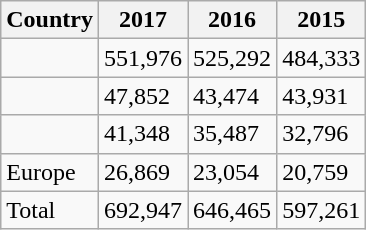<table class="wikitable sortable">
<tr>
<th>Country</th>
<th>2017</th>
<th>2016</th>
<th>2015</th>
</tr>
<tr>
<td></td>
<td>551,976</td>
<td>525,292</td>
<td>484,333</td>
</tr>
<tr>
<td></td>
<td>47,852</td>
<td>43,474</td>
<td>43,931</td>
</tr>
<tr>
<td></td>
<td>41,348</td>
<td>35,487</td>
<td>32,796</td>
</tr>
<tr>
<td>Europe</td>
<td>26,869</td>
<td>23,054</td>
<td>20,759</td>
</tr>
<tr>
<td>Total</td>
<td>692,947</td>
<td>646,465</td>
<td>597,261</td>
</tr>
</table>
